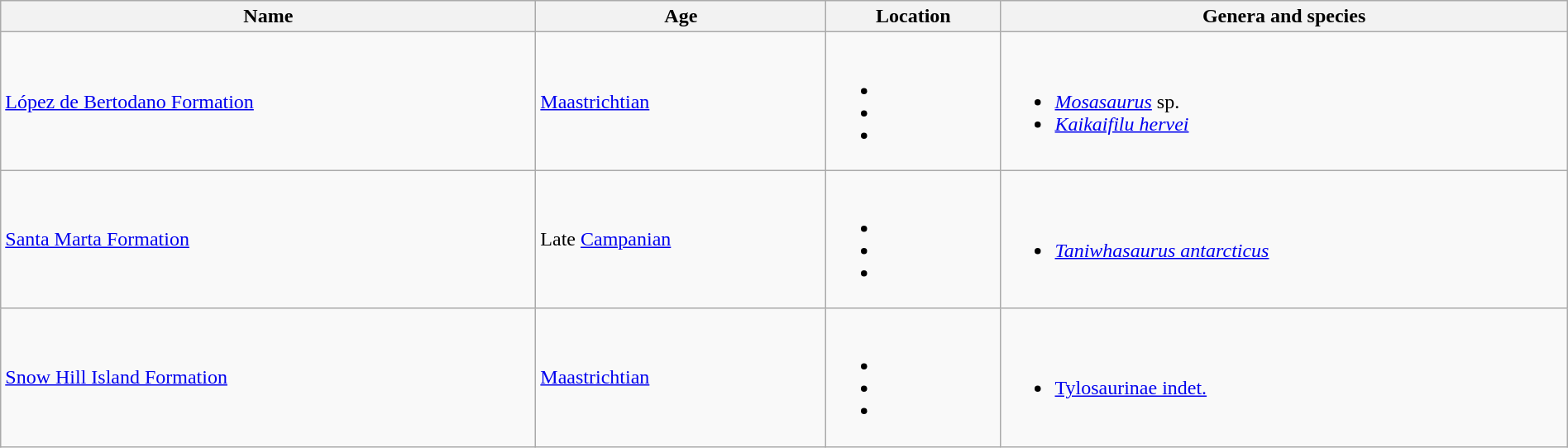<table class="wikitable sortable" align="center" width="100%">
<tr>
<th>Name</th>
<th>Age</th>
<th>Location</th>
<th>Genera and species</th>
</tr>
<tr>
<td><a href='#'>López de Bertodano Formation</a></td>
<td><a href='#'>Maastrichtian</a></td>
<td><br><ul><li></li><li></li><li></li></ul></td>
<td><br><ul><li><em><a href='#'>Mosasaurus</a></em> sp.</li><li><em><a href='#'>Kaikaifilu hervei</a></em></li></ul></td>
</tr>
<tr>
<td><a href='#'>Santa Marta Formation</a></td>
<td>Late <a href='#'>Campanian</a></td>
<td><br><ul><li></li><li></li><li></li></ul></td>
<td><br><ul><li><em><a href='#'>Taniwhasaurus antarcticus</a></em></li></ul></td>
</tr>
<tr>
<td><a href='#'>Snow Hill Island Formation</a></td>
<td><a href='#'>Maastrichtian</a></td>
<td><br><ul><li></li><li></li><li></li></ul></td>
<td><br><ul><li><a href='#'>Tylosaurinae indet.</a></li></ul></td>
</tr>
</table>
